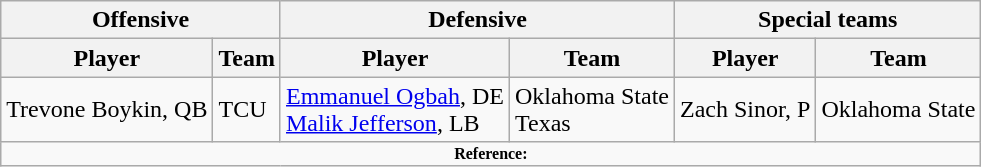<table class="wikitable">
<tr>
<th colspan="2">Offensive</th>
<th colspan="2">Defensive</th>
<th colspan="2">Special teams</th>
</tr>
<tr>
<th>Player</th>
<th>Team</th>
<th>Player</th>
<th>Team</th>
<th>Player</th>
<th>Team</th>
</tr>
<tr>
<td>Trevone Boykin, QB</td>
<td>TCU</td>
<td><a href='#'>Emmanuel Ogbah</a>, DE <br> <a href='#'>Malik Jefferson</a>, LB</td>
<td>Oklahoma State <br> Texas</td>
<td>Zach Sinor, P</td>
<td>Oklahoma State</td>
</tr>
<tr>
<td colspan="12"  style="font-size:8pt; text-align:center;"><strong>Reference:</strong></td>
</tr>
</table>
